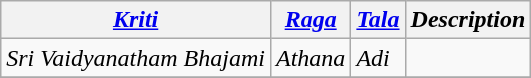<table class="wikitable">
<tr>
<th><em><a href='#'>Kriti</a></em></th>
<th><em><a href='#'>Raga</a></em></th>
<th><em><a href='#'>Tala</a></em></th>
<th><em>Description</em></th>
</tr>
<tr>
<td><em>Sri Vaidyanatham Bhajami</em></td>
<td><em>Athana</em></td>
<td><em>Adi</em></td>
<td></td>
</tr>
<tr>
</tr>
</table>
